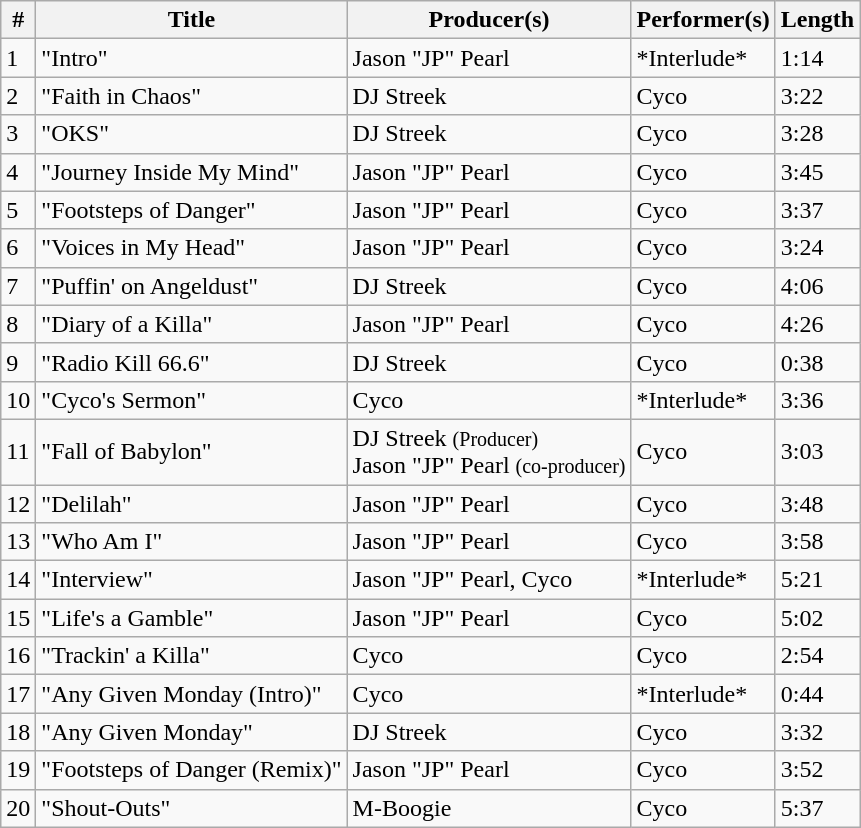<table class="wikitable">
<tr>
<th>#</th>
<th>Title</th>
<th>Producer(s)</th>
<th>Performer(s)</th>
<th>Length</th>
</tr>
<tr>
<td>1</td>
<td>"Intro"</td>
<td>Jason "JP" Pearl</td>
<td>*Interlude*</td>
<td>1:14</td>
</tr>
<tr>
<td>2</td>
<td>"Faith in Chaos"</td>
<td>DJ Streek</td>
<td>Cyco</td>
<td>3:22</td>
</tr>
<tr>
<td>3</td>
<td>"OKS"</td>
<td>DJ Streek</td>
<td>Cyco</td>
<td>3:28</td>
</tr>
<tr>
<td>4</td>
<td>"Journey Inside My Mind"</td>
<td>Jason "JP" Pearl</td>
<td>Cyco</td>
<td>3:45</td>
</tr>
<tr>
<td>5</td>
<td>"Footsteps of Danger"</td>
<td>Jason "JP" Pearl</td>
<td>Cyco</td>
<td>3:37</td>
</tr>
<tr>
<td>6</td>
<td>"Voices in My Head"</td>
<td>Jason "JP" Pearl</td>
<td>Cyco</td>
<td>3:24</td>
</tr>
<tr>
<td>7</td>
<td>"Puffin' on Angeldust"</td>
<td>DJ Streek</td>
<td>Cyco</td>
<td>4:06</td>
</tr>
<tr>
<td>8</td>
<td>"Diary of a Killa"</td>
<td>Jason "JP" Pearl</td>
<td>Cyco</td>
<td>4:26</td>
</tr>
<tr>
<td>9</td>
<td>"Radio Kill 66.6"</td>
<td>DJ Streek</td>
<td>Cyco</td>
<td>0:38</td>
</tr>
<tr>
<td>10</td>
<td>"Cyco's Sermon"</td>
<td>Cyco</td>
<td>*Interlude*</td>
<td>3:36</td>
</tr>
<tr>
<td>11</td>
<td>"Fall of Babylon"</td>
<td>DJ Streek <small>(Producer)</small><br>Jason "JP" Pearl <small>(co-producer)</small></td>
<td>Cyco</td>
<td>3:03</td>
</tr>
<tr>
<td>12</td>
<td>"Delilah"</td>
<td>Jason "JP" Pearl</td>
<td>Cyco</td>
<td>3:48</td>
</tr>
<tr>
<td>13</td>
<td>"Who Am I"</td>
<td>Jason "JP" Pearl</td>
<td>Cyco</td>
<td>3:58</td>
</tr>
<tr>
<td>14</td>
<td>"Interview"</td>
<td>Jason "JP" Pearl, Cyco</td>
<td>*Interlude*</td>
<td>5:21</td>
</tr>
<tr>
<td>15</td>
<td>"Life's a Gamble"</td>
<td>Jason "JP" Pearl</td>
<td>Cyco</td>
<td>5:02</td>
</tr>
<tr>
<td>16</td>
<td>"Trackin' a Killa"</td>
<td>Cyco</td>
<td>Cyco</td>
<td>2:54</td>
</tr>
<tr>
<td>17</td>
<td>"Any Given Monday (Intro)"</td>
<td>Cyco</td>
<td>*Interlude*</td>
<td>0:44</td>
</tr>
<tr>
<td>18</td>
<td>"Any Given Monday"</td>
<td>DJ Streek</td>
<td>Cyco</td>
<td>3:32</td>
</tr>
<tr>
<td>19</td>
<td>"Footsteps of Danger (Remix)"</td>
<td>Jason "JP" Pearl</td>
<td>Cyco</td>
<td>3:52</td>
</tr>
<tr>
<td>20</td>
<td>"Shout-Outs"</td>
<td>M-Boogie</td>
<td>Cyco</td>
<td>5:37</td>
</tr>
</table>
